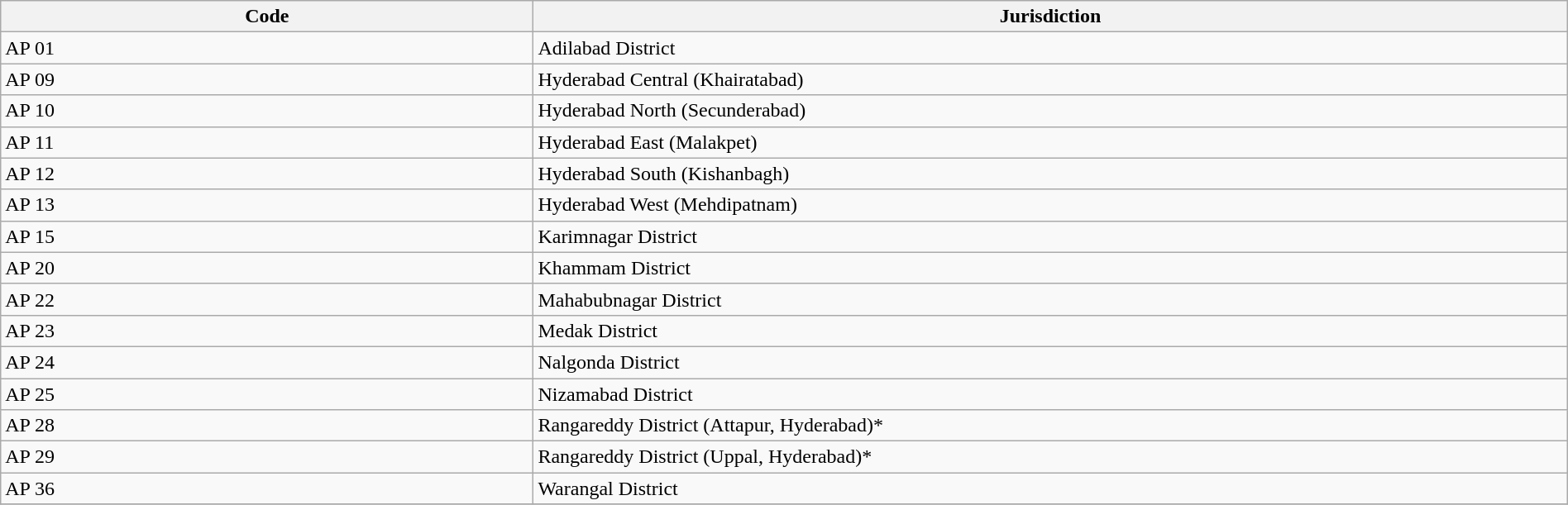<table class="wikitable" style="width:100%;" border="1" cellspacing="0" cellpadding="3">
<tr>
<th scope="col" style="width:34%">Code</th>
<th scope="col" style="width:66%">Jurisdiction</th>
</tr>
<tr>
<td>AP 01</td>
<td>Adilabad District</td>
</tr>
<tr>
<td>AP 09</td>
<td>Hyderabad Central (Khairatabad)</td>
</tr>
<tr>
<td>AP 10</td>
<td>Hyderabad North (Secunderabad)</td>
</tr>
<tr>
<td>AP 11</td>
<td>Hyderabad East (Malakpet)</td>
</tr>
<tr>
<td>AP 12</td>
<td>Hyderabad South (Kishanbagh)</td>
</tr>
<tr>
<td>AP 13</td>
<td>Hyderabad West (Mehdipatnam)</td>
</tr>
<tr>
<td>AP 15</td>
<td>Karimnagar District</td>
</tr>
<tr>
<td>AP 20</td>
<td>Khammam District</td>
</tr>
<tr>
<td>AP 22</td>
<td>Mahabubnagar District</td>
</tr>
<tr>
<td>AP 23</td>
<td>Medak District</td>
</tr>
<tr>
<td>AP 24</td>
<td>Nalgonda District</td>
</tr>
<tr>
<td>AP 25</td>
<td>Nizamabad District</td>
</tr>
<tr>
<td>AP 28</td>
<td>Rangareddy District (Attapur, Hyderabad)*</td>
</tr>
<tr>
<td>AP 29</td>
<td>Rangareddy District (Uppal, Hyderabad)*</td>
</tr>
<tr>
<td>AP 36</td>
<td>Warangal District</td>
</tr>
<tr>
</tr>
</table>
